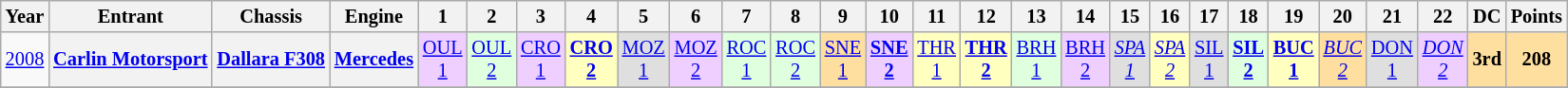<table class="wikitable" style="text-align:center; font-size:85%">
<tr>
<th>Year</th>
<th>Entrant</th>
<th>Chassis</th>
<th>Engine</th>
<th>1</th>
<th>2</th>
<th>3</th>
<th>4</th>
<th>5</th>
<th>6</th>
<th>7</th>
<th>8</th>
<th>9</th>
<th>10</th>
<th>11</th>
<th>12</th>
<th>13</th>
<th>14</th>
<th>15</th>
<th>16</th>
<th>17</th>
<th>18</th>
<th>19</th>
<th>20</th>
<th>21</th>
<th>22</th>
<th>DC</th>
<th>Points</th>
</tr>
<tr>
<td><a href='#'>2008</a></td>
<th nowrap><a href='#'>Carlin Motorsport</a></th>
<th nowrap><a href='#'>Dallara F308</a></th>
<th nowrap><a href='#'>Mercedes</a></th>
<td style="background:#EFCFFF;"><a href='#'>OUL<br>1</a><br></td>
<td style="background:#DFFFDF;"><a href='#'>OUL<br>2</a><br></td>
<td style="background:#EFCFFF;"><a href='#'>CRO<br>1</a><br></td>
<td style="background:#FFFFBF;"><strong><a href='#'>CRO<br>2</a></strong><br></td>
<td style="background:#DFDFDF;"><a href='#'>MOZ<br>1</a><br></td>
<td style="background:#EFCFFF;"><a href='#'>MOZ<br>2</a><br></td>
<td style="background:#DFFFDF;"><a href='#'>ROC<br>1</a><br></td>
<td style="background:#DFFFDF;"><a href='#'>ROC<br>2</a><br></td>
<td style="background:#FFDF9F;"><a href='#'>SNE<br>1</a><br></td>
<td style="background:#EFCFFF;"><strong><a href='#'>SNE<br>2</a></strong><br></td>
<td style="background:#FFFFBF;"><a href='#'>THR<br>1</a><br></td>
<td style="background:#FFFFBF;"><strong><a href='#'>THR<br>2</a></strong><br></td>
<td style="background:#DFFFDF;"><a href='#'>BRH<br>1</a><br></td>
<td style="background:#EFCFFF;"><a href='#'>BRH<br>2</a><br></td>
<td style="background:#DFDFDF;"><em><a href='#'>SPA<br>1</a></em><br></td>
<td style="background:#FFFFBF;"><em><a href='#'>SPA<br>2</a></em><br></td>
<td style="background:#DFDFDF;"><a href='#'>SIL<br>1</a><br></td>
<td style="background:#DFFFDF;"><strong><a href='#'>SIL<br>2</a></strong><br></td>
<td style="background:#FFFFBF;"><strong><a href='#'>BUC<br>1</a></strong><br></td>
<td style="background:#FFDF9F;"><em><a href='#'>BUC<br>2</a></em><br></td>
<td style="background:#DFDFDF;"><a href='#'>DON<br>1</a><br></td>
<td style="background:#EFCFFF;"><em><a href='#'>DON<br>2</a></em><br></td>
<th style="background:#FFDF9F;">3rd</th>
<th style="background:#FFDF9F;">208</th>
</tr>
<tr>
</tr>
</table>
